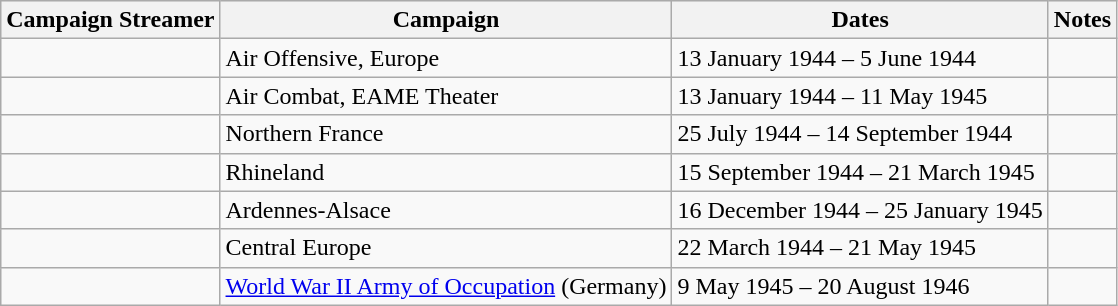<table class="wikitable">
<tr style="background:#efefef;">
<th>Campaign Streamer</th>
<th>Campaign</th>
<th>Dates</th>
<th>Notes</th>
</tr>
<tr>
<td></td>
<td>Air Offensive, Europe</td>
<td>13 January 1944 – 5 June 1944</td>
<td></td>
</tr>
<tr>
<td></td>
<td>Air Combat, EAME Theater</td>
<td>13 January 1944 – 11 May 1945</td>
<td></td>
</tr>
<tr>
<td></td>
<td>Northern France</td>
<td>25 July 1944 – 14 September 1944</td>
<td></td>
</tr>
<tr>
<td></td>
<td>Rhineland</td>
<td>15 September 1944 – 21 March 1945</td>
<td></td>
</tr>
<tr>
<td></td>
<td>Ardennes-Alsace</td>
<td>16 December 1944 – 25 January 1945</td>
<td></td>
</tr>
<tr>
<td></td>
<td>Central Europe</td>
<td>22 March 1944 – 21 May 1945</td>
<td></td>
</tr>
<tr>
<td></td>
<td><a href='#'>World War II Army of Occupation</a> (Germany)</td>
<td>9 May 1945 – 20 August 1946</td>
<td></td>
</tr>
</table>
